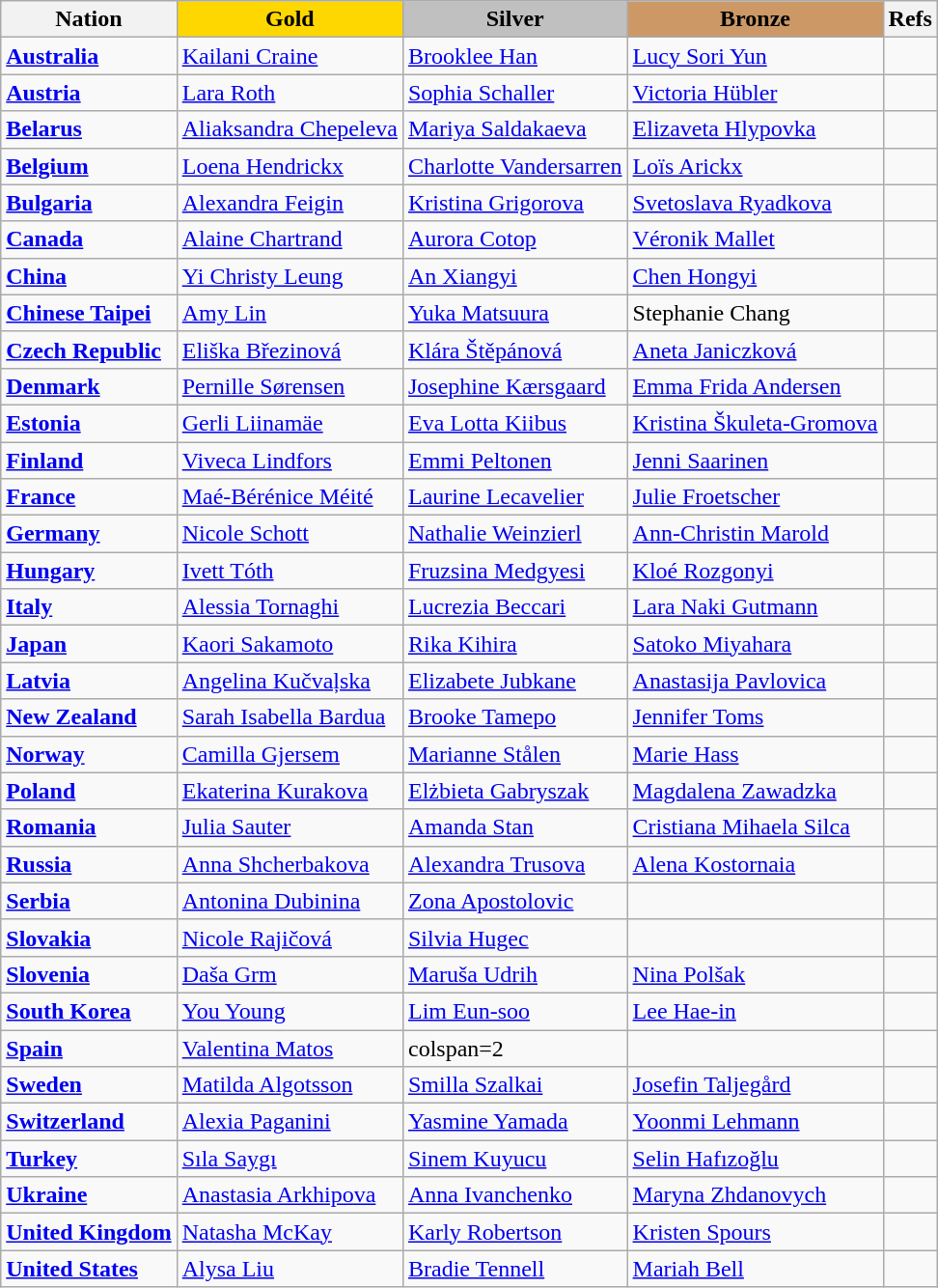<table class="wikitable">
<tr>
<th>Nation</th>
<td style="text-align:center; background:gold;"><strong>Gold</strong></td>
<td style="text-align:center; background:silver;"><strong>Silver</strong></td>
<td style="text-align:center; background:#c96;"><strong>Bronze</strong></td>
<th>Refs</th>
</tr>
<tr>
<td><strong><a href='#'>Australia</a></strong></td>
<td><a href='#'>Kailani Craine</a></td>
<td><a href='#'>Brooklee Han</a></td>
<td><a href='#'>Lucy Sori Yun</a></td>
<td></td>
</tr>
<tr>
<td><strong><a href='#'>Austria</a></strong></td>
<td><a href='#'>Lara Roth</a></td>
<td><a href='#'>Sophia Schaller</a></td>
<td><a href='#'>Victoria Hübler</a></td>
<td></td>
</tr>
<tr>
<td><strong><a href='#'>Belarus</a></strong></td>
<td><a href='#'>Aliaksandra Chepeleva</a></td>
<td><a href='#'>Mariya Saldakaeva</a></td>
<td><a href='#'>Elizaveta Hlypovka</a></td>
<td></td>
</tr>
<tr>
<td><strong><a href='#'>Belgium</a></strong></td>
<td><a href='#'>Loena Hendrickx</a></td>
<td><a href='#'>Charlotte Vandersarren</a></td>
<td><a href='#'>Loïs Arickx</a></td>
<td></td>
</tr>
<tr>
<td><strong><a href='#'>Bulgaria</a></strong></td>
<td><a href='#'>Alexandra Feigin</a></td>
<td><a href='#'>Kristina Grigorova</a></td>
<td><a href='#'>Svetoslava Ryadkova</a></td>
<td></td>
</tr>
<tr>
<td><strong><a href='#'>Canada</a></strong></td>
<td><a href='#'>Alaine Chartrand</a></td>
<td><a href='#'>Aurora Cotop</a></td>
<td><a href='#'>Véronik Mallet</a></td>
<td></td>
</tr>
<tr>
<td><strong><a href='#'>China</a></strong></td>
<td><a href='#'>Yi Christy Leung</a></td>
<td><a href='#'>An Xiangyi</a></td>
<td><a href='#'>Chen Hongyi</a></td>
<td></td>
</tr>
<tr>
<td><strong> <a href='#'>Chinese Taipei</a></strong></td>
<td><a href='#'>Amy Lin</a></td>
<td><a href='#'>Yuka Matsuura</a></td>
<td>Stephanie Chang</td>
<td></td>
</tr>
<tr>
<td><strong><a href='#'>Czech Republic</a></strong></td>
<td><a href='#'>Eliška Březinová</a></td>
<td><a href='#'>Klára Štěpánová</a></td>
<td><a href='#'>Aneta Janiczková</a></td>
<td></td>
</tr>
<tr>
<td><strong><a href='#'>Denmark</a></strong></td>
<td><a href='#'>Pernille Sørensen</a></td>
<td><a href='#'>Josephine Kærsgaard</a></td>
<td><a href='#'>Emma Frida Andersen</a></td>
<td></td>
</tr>
<tr>
<td><strong><a href='#'>Estonia</a></strong></td>
<td><a href='#'>Gerli Liinamäe</a></td>
<td><a href='#'>Eva Lotta Kiibus</a></td>
<td><a href='#'>Kristina Škuleta-Gromova</a></td>
<td></td>
</tr>
<tr>
<td><strong><a href='#'>Finland</a></strong></td>
<td><a href='#'>Viveca Lindfors</a></td>
<td><a href='#'>Emmi Peltonen</a></td>
<td><a href='#'>Jenni Saarinen</a></td>
<td></td>
</tr>
<tr>
<td><strong><a href='#'>France</a></strong></td>
<td><a href='#'>Maé-Bérénice Méité</a></td>
<td><a href='#'>Laurine Lecavelier</a></td>
<td><a href='#'>Julie Froetscher</a></td>
<td></td>
</tr>
<tr>
<td><strong><a href='#'>Germany</a></strong></td>
<td><a href='#'>Nicole Schott</a></td>
<td><a href='#'>Nathalie Weinzierl</a></td>
<td><a href='#'>Ann-Christin Marold</a></td>
<td></td>
</tr>
<tr>
<td><strong><a href='#'>Hungary</a></strong></td>
<td><a href='#'>Ivett Tóth</a></td>
<td><a href='#'>Fruzsina Medgyesi</a></td>
<td><a href='#'>Kloé Rozgonyi</a></td>
<td></td>
</tr>
<tr>
<td><strong><a href='#'>Italy</a></strong></td>
<td><a href='#'>Alessia Tornaghi</a></td>
<td><a href='#'>Lucrezia Beccari</a></td>
<td><a href='#'>Lara Naki Gutmann</a></td>
<td></td>
</tr>
<tr>
<td><strong><a href='#'>Japan</a></strong></td>
<td><a href='#'>Kaori Sakamoto</a></td>
<td><a href='#'>Rika Kihira</a></td>
<td><a href='#'>Satoko Miyahara</a></td>
<td></td>
</tr>
<tr>
<td><strong><a href='#'>Latvia</a></strong></td>
<td><a href='#'>Angelina Kučvaļska</a></td>
<td><a href='#'>Elizabete Jubkane</a></td>
<td><a href='#'>Anastasija Pavlovica</a></td>
<td></td>
</tr>
<tr>
<td><strong><a href='#'>New Zealand</a></strong></td>
<td><a href='#'>Sarah Isabella Bardua</a></td>
<td><a href='#'>Brooke Tamepo</a></td>
<td><a href='#'>Jennifer Toms</a></td>
<td></td>
</tr>
<tr>
<td><strong><a href='#'>Norway</a></strong></td>
<td><a href='#'>Camilla Gjersem</a></td>
<td><a href='#'>Marianne Stålen</a></td>
<td><a href='#'>Marie Hass</a></td>
<td></td>
</tr>
<tr>
<td><strong><a href='#'>Poland</a></strong></td>
<td><a href='#'>Ekaterina Kurakova</a></td>
<td><a href='#'>Elżbieta Gabryszak</a></td>
<td><a href='#'>Magdalena Zawadzka</a></td>
<td></td>
</tr>
<tr>
<td><strong><a href='#'>Romania</a></strong></td>
<td><a href='#'>Julia Sauter</a></td>
<td><a href='#'>Amanda Stan</a></td>
<td><a href='#'>Cristiana Mihaela Silca</a></td>
<td></td>
</tr>
<tr>
<td><strong><a href='#'>Russia</a></strong></td>
<td><a href='#'>Anna Shcherbakova</a></td>
<td><a href='#'>Alexandra Trusova</a></td>
<td><a href='#'>Alena Kostornaia</a></td>
<td></td>
</tr>
<tr>
<td><strong><a href='#'>Serbia</a></strong></td>
<td><a href='#'>Antonina Dubinina</a></td>
<td><a href='#'>Zona Apostolovic</a></td>
<td></td>
<td></td>
</tr>
<tr>
<td><strong><a href='#'>Slovakia</a></strong></td>
<td><a href='#'>Nicole Rajičová</a></td>
<td><a href='#'>Silvia Hugec</a></td>
<td></td>
<td></td>
</tr>
<tr>
<td><strong><a href='#'>Slovenia</a></strong></td>
<td><a href='#'>Daša Grm</a></td>
<td><a href='#'>Maruša Udrih</a></td>
<td><a href='#'>Nina Polšak</a></td>
<td></td>
</tr>
<tr>
<td><strong><a href='#'>South Korea</a></strong></td>
<td><a href='#'>You Young</a></td>
<td><a href='#'>Lim Eun-soo</a></td>
<td><a href='#'>Lee Hae-in</a></td>
<td></td>
</tr>
<tr>
<td><strong><a href='#'>Spain</a></strong></td>
<td><a href='#'>Valentina Matos</a></td>
<td>colspan=2 </td>
<td></td>
</tr>
<tr>
<td><strong><a href='#'>Sweden</a></strong></td>
<td><a href='#'>Matilda Algotsson</a></td>
<td><a href='#'>Smilla Szalkai</a></td>
<td><a href='#'>Josefin Taljegård</a></td>
<td></td>
</tr>
<tr>
<td><strong><a href='#'>Switzerland</a></strong></td>
<td><a href='#'>Alexia Paganini</a></td>
<td><a href='#'>Yasmine Yamada</a></td>
<td><a href='#'>Yoonmi Lehmann</a></td>
<td></td>
</tr>
<tr>
<td><strong><a href='#'>Turkey</a></strong></td>
<td><a href='#'>Sıla Saygı</a></td>
<td><a href='#'>Sinem Kuyucu</a></td>
<td><a href='#'>Selin Hafızoğlu</a></td>
<td></td>
</tr>
<tr>
<td><strong><a href='#'>Ukraine</a></strong></td>
<td><a href='#'>Anastasia Arkhipova</a></td>
<td><a href='#'>Anna Ivanchenko</a></td>
<td><a href='#'>Maryna Zhdanovych</a></td>
<td></td>
</tr>
<tr>
<td><strong><a href='#'>United Kingdom</a></strong></td>
<td><a href='#'>Natasha McKay</a></td>
<td><a href='#'>Karly Robertson</a></td>
<td><a href='#'>Kristen Spours</a></td>
<td></td>
</tr>
<tr>
<td><strong><a href='#'>United States</a></strong></td>
<td><a href='#'>Alysa Liu</a></td>
<td><a href='#'>Bradie Tennell</a></td>
<td><a href='#'>Mariah Bell</a></td>
<td></td>
</tr>
</table>
